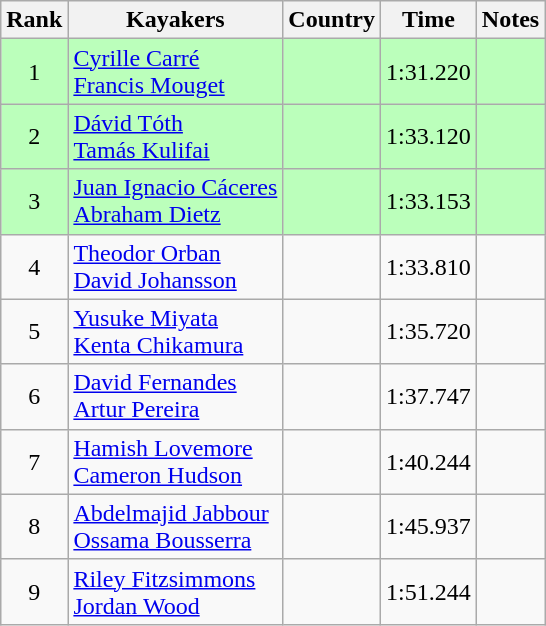<table class="wikitable" style="text-align:center">
<tr>
<th>Rank</th>
<th>Kayakers</th>
<th>Country</th>
<th>Time</th>
<th>Notes</th>
</tr>
<tr bgcolor=bbffbb>
<td>1</td>
<td align="left"><a href='#'>Cyrille Carré</a><br><a href='#'>Francis Mouget</a></td>
<td align="left"></td>
<td>1:31.220</td>
<td></td>
</tr>
<tr bgcolor=bbffbb>
<td>2</td>
<td align="left"><a href='#'>Dávid Tóth</a><br><a href='#'>Tamás Kulifai</a></td>
<td align="left"></td>
<td>1:33.120</td>
<td></td>
</tr>
<tr bgcolor=bbffbb>
<td>3</td>
<td align="left"><a href='#'>Juan Ignacio Cáceres</a><br><a href='#'>Abraham Dietz</a></td>
<td align="left"></td>
<td>1:33.153</td>
<td></td>
</tr>
<tr>
<td>4</td>
<td align="left"><a href='#'>Theodor Orban</a><br><a href='#'>David Johansson</a></td>
<td align="left"></td>
<td>1:33.810</td>
<td></td>
</tr>
<tr>
<td>5</td>
<td align="left"><a href='#'>Yusuke Miyata</a><br><a href='#'>Kenta Chikamura</a></td>
<td align="left"></td>
<td>1:35.720</td>
<td></td>
</tr>
<tr>
<td>6</td>
<td align="left"><a href='#'>David Fernandes</a><br><a href='#'>Artur Pereira</a></td>
<td align="left"></td>
<td>1:37.747</td>
<td></td>
</tr>
<tr>
<td>7</td>
<td align="left"><a href='#'>Hamish Lovemore</a><br><a href='#'>Cameron Hudson</a></td>
<td align="left"></td>
<td>1:40.244</td>
<td></td>
</tr>
<tr>
<td>8</td>
<td align="left"><a href='#'>Abdelmajid Jabbour</a><br><a href='#'>Ossama Bousserra</a></td>
<td align="left"></td>
<td>1:45.937</td>
<td></td>
</tr>
<tr>
<td>9</td>
<td align="left"><a href='#'>Riley Fitzsimmons</a><br><a href='#'>Jordan Wood</a></td>
<td align="left"></td>
<td>1:51.244</td>
<td></td>
</tr>
</table>
